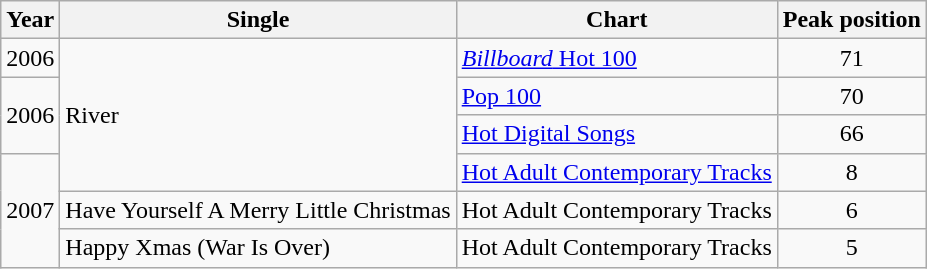<table class="wikitable">
<tr>
<th>Year</th>
<th>Single</th>
<th>Chart</th>
<th>Peak position</th>
</tr>
<tr>
<td>2006</td>
<td rowspan="4">River</td>
<td><a href='#'><em>Billboard</em> Hot 100</a></td>
<td align="center">71</td>
</tr>
<tr>
<td rowspan="2">2006</td>
<td><a href='#'>Pop 100</a></td>
<td align="center">70</td>
</tr>
<tr>
<td><a href='#'>Hot Digital Songs</a></td>
<td align="center">66</td>
</tr>
<tr>
<td rowspan="3">2007</td>
<td><a href='#'>Hot Adult Contemporary Tracks</a></td>
<td align="center">8</td>
</tr>
<tr>
<td>Have Yourself A Merry Little Christmas</td>
<td>Hot Adult Contemporary Tracks</td>
<td align="center">6</td>
</tr>
<tr>
<td>Happy Xmas (War Is Over)</td>
<td>Hot Adult Contemporary Tracks</td>
<td align="center">5</td>
</tr>
</table>
